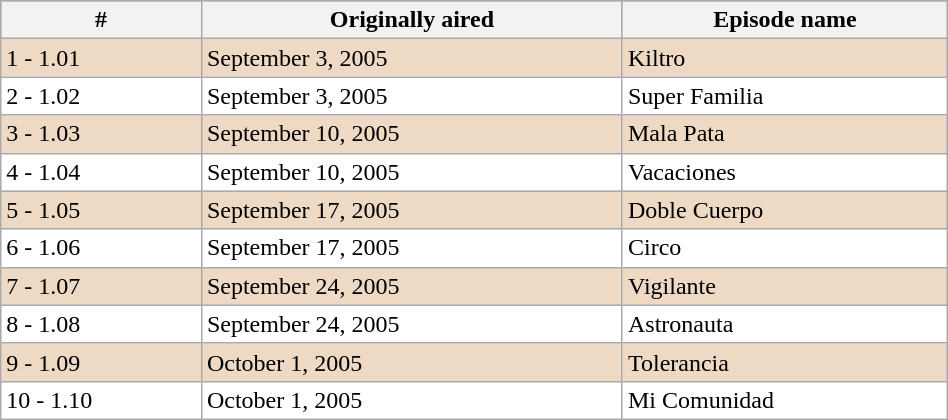<table class="wikitable" width=50%>
<tr style="background-color: #C88A65">
<th>#</th>
<th>Originally aired</th>
<th>Episode name</th>
</tr>
<tr style="background-color: #EED9C4" |>
<td>1 - 1.01</td>
<td>September 3, 2005</td>
<td>Kiltro</td>
</tr>
<tr style="background-color: #FFFFFF" |>
<td>2 - 1.02</td>
<td>September 3, 2005</td>
<td>Super Familia</td>
</tr>
<tr style="background-color: #EED9C4" |>
<td>3 - 1.03</td>
<td>September 10, 2005</td>
<td>Mala Pata</td>
</tr>
<tr style="background-color: #FFFFFF" |>
<td>4 - 1.04</td>
<td>September 10, 2005</td>
<td>Vacaciones</td>
</tr>
<tr style="background-color: #EED9C4" |>
<td>5 - 1.05</td>
<td>September 17, 2005</td>
<td>Doble Cuerpo</td>
</tr>
<tr style="background-color: #FFFFFF" |>
<td>6 - 1.06</td>
<td>September 17, 2005</td>
<td>Circo</td>
</tr>
<tr style="background-color: #EED9C4" |>
<td>7 - 1.07</td>
<td>September 24, 2005</td>
<td>Vigilante</td>
</tr>
<tr style="background-color: #FFFFFF" |>
<td>8 - 1.08</td>
<td>September 24, 2005</td>
<td>Astronauta</td>
</tr>
<tr style="background-color: #EED9C4" |>
<td>9 - 1.09</td>
<td>October 1, 2005</td>
<td>Tolerancia</td>
</tr>
<tr style="background-color: #FFFFFF" |>
<td>10 - 1.10</td>
<td>October 1, 2005</td>
<td>Mi Comunidad</td>
</tr>
</table>
